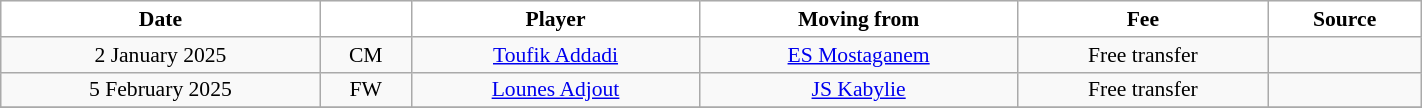<table class="wikitable sortable" style="width:75%; text-align:center; font-size:90%; text-align:centre;">
<tr>
<th style="background:white; color:black; text-align:center;">Date</th>
<th style="background:white; color:black; text-align:center;"></th>
<th style="background:white; color:black; text-align:center;">Player</th>
<th style="background:white; color:black; text-align:center;">Moving from</th>
<th style="background:white; color:black; text-align:center;">Fee</th>
<th style="background:white; color:black; text-align:center;">Source</th>
</tr>
<tr>
<td>2 January 2025</td>
<td>CM</td>
<td> <a href='#'>Toufik Addadi</a></td>
<td> <a href='#'>ES Mostaganem</a></td>
<td>Free transfer</td>
<td></td>
</tr>
<tr>
<td>5 February 2025</td>
<td>FW</td>
<td> <a href='#'>Lounes Adjout</a></td>
<td> <a href='#'>JS Kabylie</a></td>
<td>Free transfer</td>
<td></td>
</tr>
<tr>
</tr>
</table>
